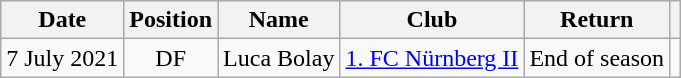<table class="wikitable" style="text-align:center;">
<tr>
<th>Date</th>
<th>Position</th>
<th>Name</th>
<th>Club</th>
<th>Return</th>
<th></th>
</tr>
<tr>
<td>7 July 2021</td>
<td>DF</td>
<td>Luca Bolay</td>
<td><a href='#'>1. FC Nürnberg II</a></td>
<td>End of season</td>
<td></td>
</tr>
</table>
